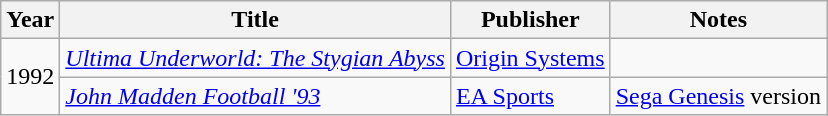<table class="wikitable">
<tr>
<th>Year</th>
<th>Title</th>
<th>Publisher</th>
<th>Notes</th>
</tr>
<tr>
<td rowspan="2">1992</td>
<td><em><a href='#'>Ultima Underworld: The Stygian Abyss</a></em></td>
<td><a href='#'>Origin Systems</a></td>
<td></td>
</tr>
<tr>
<td><em><a href='#'>John Madden Football '93</a></em></td>
<td><a href='#'>EA Sports</a></td>
<td><a href='#'>Sega Genesis</a> version</td>
</tr>
</table>
